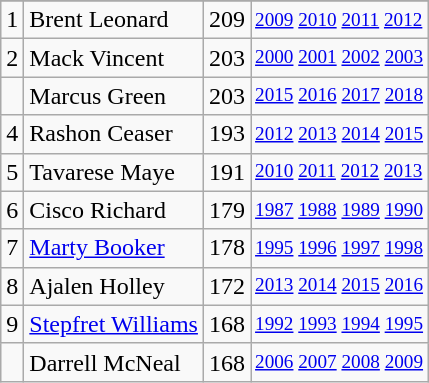<table class="wikitable">
<tr>
</tr>
<tr>
<td>1</td>
<td>Brent Leonard</td>
<td>209</td>
<td style="font-size:80%;"><a href='#'>2009</a> <a href='#'>2010</a> <a href='#'>2011</a> <a href='#'>2012</a></td>
</tr>
<tr>
<td>2</td>
<td>Mack Vincent</td>
<td>203</td>
<td style="font-size:80%;"><a href='#'>2000</a> <a href='#'>2001</a> <a href='#'>2002</a> <a href='#'>2003</a></td>
</tr>
<tr>
<td></td>
<td>Marcus Green</td>
<td>203</td>
<td style="font-size:80%;"><a href='#'>2015</a> <a href='#'>2016</a> <a href='#'>2017</a> <a href='#'>2018</a></td>
</tr>
<tr>
<td>4</td>
<td>Rashon Ceaser</td>
<td>193</td>
<td style="font-size:80%;"><a href='#'>2012</a> <a href='#'>2013</a> <a href='#'>2014</a> <a href='#'>2015</a></td>
</tr>
<tr>
<td>5</td>
<td>Tavarese Maye</td>
<td>191</td>
<td style="font-size:80%;"><a href='#'>2010</a> <a href='#'>2011</a> <a href='#'>2012</a> <a href='#'>2013</a></td>
</tr>
<tr>
<td>6</td>
<td>Cisco Richard</td>
<td>179</td>
<td style="font-size:80%;"><a href='#'>1987</a> <a href='#'>1988</a> <a href='#'>1989</a> <a href='#'>1990</a></td>
</tr>
<tr>
<td>7</td>
<td><a href='#'>Marty Booker</a></td>
<td>178</td>
<td style="font-size:80%;"><a href='#'>1995</a> <a href='#'>1996</a> <a href='#'>1997</a> <a href='#'>1998</a></td>
</tr>
<tr>
<td>8</td>
<td>Ajalen Holley</td>
<td>172</td>
<td style="font-size:80%;"><a href='#'>2013</a> <a href='#'>2014</a> <a href='#'>2015</a> <a href='#'>2016</a></td>
</tr>
<tr>
<td>9</td>
<td><a href='#'>Stepfret Williams</a></td>
<td>168</td>
<td style="font-size:80%;"><a href='#'>1992</a> <a href='#'>1993</a> <a href='#'>1994</a> <a href='#'>1995</a></td>
</tr>
<tr>
<td></td>
<td>Darrell McNeal</td>
<td>168</td>
<td style="font-size:80%;"><a href='#'>2006</a> <a href='#'>2007</a> <a href='#'>2008</a> <a href='#'>2009</a></td>
</tr>
</table>
